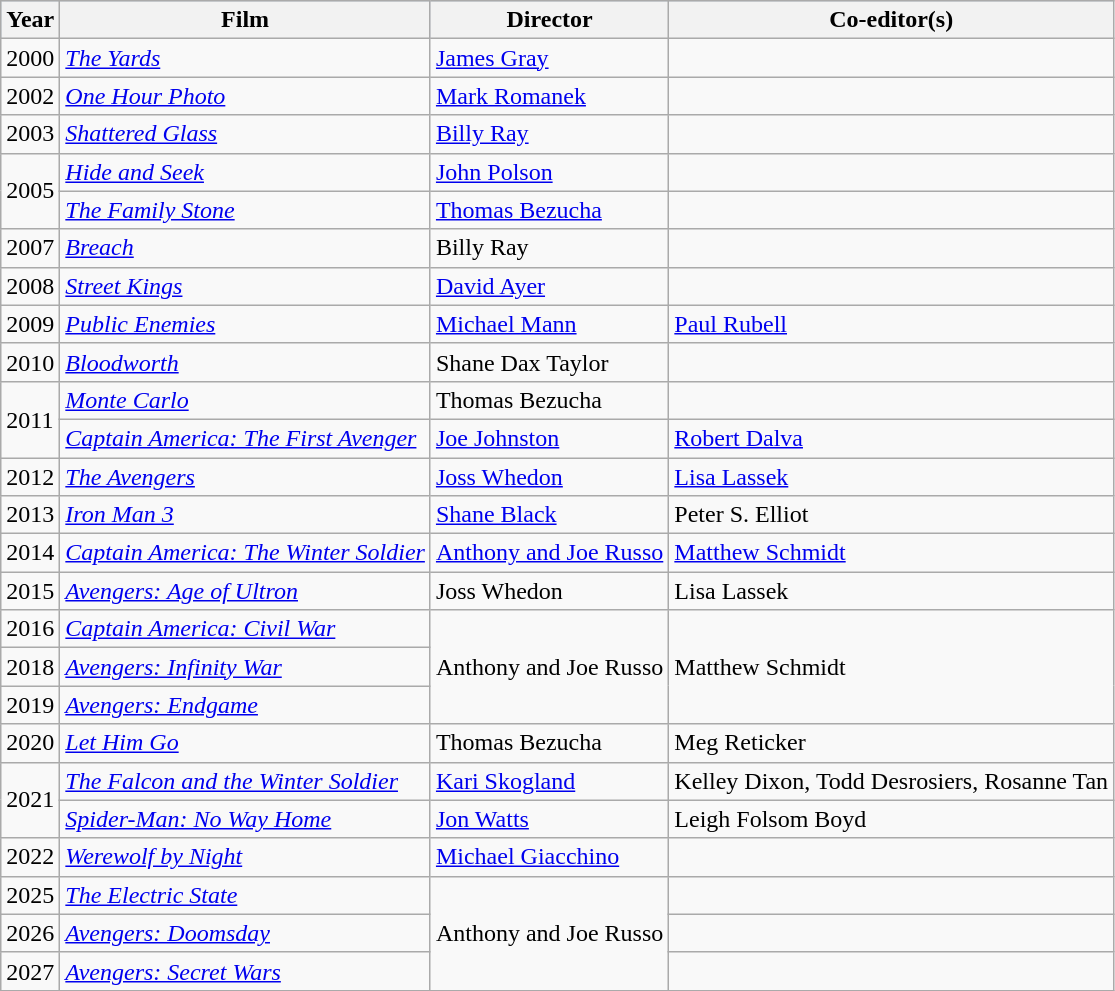<table class="wikitable">
<tr style="background:#b0c4de; text-align:center;">
<th>Year</th>
<th>Film</th>
<th>Director</th>
<th>Co-editor(s)</th>
</tr>
<tr>
<td>2000</td>
<td><em><a href='#'>The Yards</a></em></td>
<td><a href='#'>James Gray</a></td>
<td></td>
</tr>
<tr>
<td>2002</td>
<td><em><a href='#'>One Hour Photo</a></em></td>
<td><a href='#'>Mark Romanek</a></td>
<td></td>
</tr>
<tr>
<td>2003</td>
<td><em><a href='#'>Shattered Glass</a></em></td>
<td><a href='#'>Billy Ray</a></td>
<td></td>
</tr>
<tr>
<td rowspan="2">2005</td>
<td><em><a href='#'>Hide and Seek</a></em></td>
<td><a href='#'>John Polson</a></td>
<td></td>
</tr>
<tr>
<td><em><a href='#'>The Family Stone</a></em></td>
<td><a href='#'>Thomas Bezucha</a></td>
<td></td>
</tr>
<tr>
<td>2007</td>
<td><em><a href='#'>Breach</a></em></td>
<td>Billy Ray</td>
<td></td>
</tr>
<tr>
<td>2008</td>
<td><em><a href='#'>Street Kings</a></em></td>
<td><a href='#'>David Ayer</a></td>
<td></td>
</tr>
<tr>
<td>2009</td>
<td><em><a href='#'>Public Enemies</a></em></td>
<td><a href='#'>Michael Mann</a></td>
<td><a href='#'>Paul Rubell</a></td>
</tr>
<tr>
<td>2010</td>
<td><em><a href='#'>Bloodworth</a></em></td>
<td>Shane Dax Taylor</td>
<td></td>
</tr>
<tr>
<td rowspan="2">2011</td>
<td><em><a href='#'>Monte Carlo</a></em></td>
<td>Thomas Bezucha</td>
<td></td>
</tr>
<tr>
<td><em><a href='#'>Captain America: The First Avenger</a></em></td>
<td><a href='#'>Joe Johnston</a></td>
<td><a href='#'>Robert Dalva</a></td>
</tr>
<tr>
<td>2012</td>
<td><em><a href='#'>The Avengers</a></em></td>
<td><a href='#'>Joss Whedon</a></td>
<td><a href='#'>Lisa Lassek</a></td>
</tr>
<tr>
<td>2013</td>
<td><em><a href='#'>Iron Man 3</a></em></td>
<td><a href='#'>Shane Black</a></td>
<td>Peter S. Elliot</td>
</tr>
<tr>
<td>2014</td>
<td><em><a href='#'>Captain America: The Winter Soldier</a></em></td>
<td><a href='#'>Anthony and Joe Russo</a></td>
<td><a href='#'>Matthew Schmidt</a></td>
</tr>
<tr>
<td>2015</td>
<td><em><a href='#'>Avengers: Age of Ultron</a></em></td>
<td>Joss Whedon</td>
<td>Lisa Lassek</td>
</tr>
<tr>
<td>2016</td>
<td><em><a href='#'>Captain America: Civil War</a></em></td>
<td rowspan="3">Anthony and Joe Russo</td>
<td rowspan="3">Matthew Schmidt</td>
</tr>
<tr>
<td>2018</td>
<td><em><a href='#'>Avengers: Infinity War</a></em></td>
</tr>
<tr>
<td>2019</td>
<td><em><a href='#'>Avengers: Endgame</a></em></td>
</tr>
<tr>
<td>2020</td>
<td><em><a href='#'>Let Him Go</a></em></td>
<td>Thomas Bezucha</td>
<td>Meg Reticker</td>
</tr>
<tr>
<td rowspan="2">2021</td>
<td><em><a href='#'>The Falcon and the Winter Soldier</a></em></td>
<td><a href='#'>Kari Skogland</a></td>
<td>Kelley Dixon, Todd Desrosiers, Rosanne Tan</td>
</tr>
<tr>
<td><em><a href='#'>Spider-Man: No Way Home</a></em></td>
<td><a href='#'>Jon Watts</a></td>
<td>Leigh Folsom Boyd</td>
</tr>
<tr>
<td>2022</td>
<td><em><a href='#'>Werewolf by Night</a></em></td>
<td><a href='#'>Michael Giacchino</a></td>
<td></td>
</tr>
<tr>
<td>2025</td>
<td><em><a href='#'>The Electric State</a></em></td>
<td rowspan="3">Anthony and Joe Russo</td>
<td></td>
</tr>
<tr>
<td>2026</td>
<td><em><a href='#'>Avengers: Doomsday</a></em></td>
<td></td>
</tr>
<tr>
<td>2027</td>
<td><em><a href='#'>Avengers: Secret Wars</a></em></td>
<td></td>
</tr>
</table>
